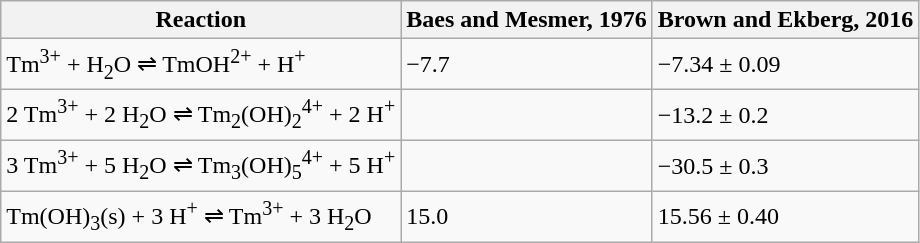<table class="wikitable">
<tr>
<th>Reaction</th>
<th>Baes and Mesmer, 1976</th>
<th>Brown and Ekberg, 2016</th>
</tr>
<tr>
<td>Tm<sup>3+</sup> + H<sub>2</sub>O ⇌ TmOH<sup>2+</sup> + H<sup>+</sup></td>
<td>−7.7</td>
<td>−7.34 ± 0.09</td>
</tr>
<tr>
<td>2 Tm<sup>3+</sup> + 2 H<sub>2</sub>O ⇌ Tm<sub>2</sub>(OH)<sub>2</sub><sup>4+</sup> + 2 H<sup>+</sup></td>
<td></td>
<td>−13.2 ± 0.2</td>
</tr>
<tr>
<td>3 Tm<sup>3+</sup> + 5 H<sub>2</sub>O ⇌ Tm<sub>3</sub>(OH)<sub>5</sub><sup>4+</sup> + 5 H<sup>+</sup></td>
<td></td>
<td>−30.5 ± 0.3</td>
</tr>
<tr>
<td>Tm(OH)<sub>3</sub>(s) + 3 H<sup>+</sup> ⇌ Tm<sup>3+</sup> + 3 H<sub>2</sub>O</td>
<td>15.0</td>
<td>15.56 ± 0.40</td>
</tr>
</table>
